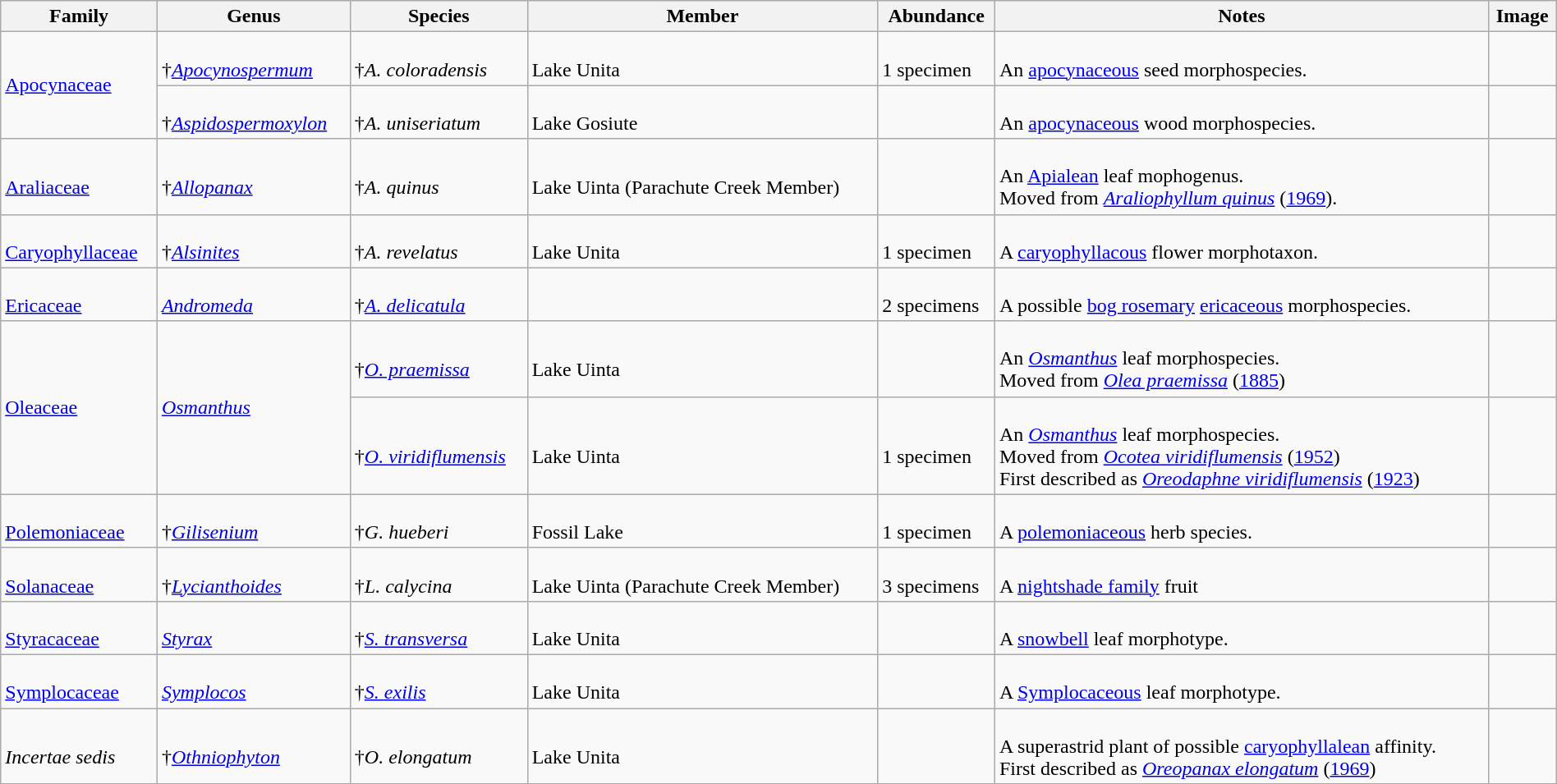<table class="wikitable" style="margin:auto;width:100%;">
<tr>
<th>Family</th>
<th>Genus</th>
<th>Species</th>
<th>Member</th>
<th>Abundance</th>
<th>Notes</th>
<th>Image</th>
</tr>
<tr>
<td rowspan=2><a href='#'>Apocynaceae</a></td>
<td><br>†<em><a href='#'>Apocynospermum</a></em></td>
<td><br>†<em>A. coloradensis</em> </td>
<td><br>Lake Unita</td>
<td><br>1 specimen</td>
<td><br>An <a href='#'>apocynaceous</a> seed morphospecies.</td>
<td></td>
</tr>
<tr>
<td><br>†<em><a href='#'>Aspidospermoxylon</a></em></td>
<td><br>†<em>A. uniseriatum</em> </td>
<td><br>Lake Gosiute</td>
<td></td>
<td><br>An <a href='#'>apocynaceous</a> wood morphospecies.</td>
<td></td>
</tr>
<tr>
<td><br><a href='#'>Araliaceae</a></td>
<td><br>†<em><a href='#'>Allopanax</a></em></td>
<td><br>†<em>A. quinus</em> </td>
<td><br>Lake Uinta (Parachute Creek Member)</td>
<td></td>
<td><br>An <a href='#'>Apialean</a> leaf mophogenus.<br>Moved from <em><a href='#'>Araliophyllum quinus</a></em> (<a href='#'>1969</a>).</td>
<td></td>
</tr>
<tr>
<td><br><a href='#'>Caryophyllaceae</a></td>
<td><br>†<em><a href='#'>Alsinites</a></em></td>
<td><br>†<em>A. revelatus</em> </td>
<td><br>Lake Unita</td>
<td><br>1 specimen</td>
<td><br>A <a href='#'>caryophyllacous</a> flower morphotaxon.</td>
<td><br></td>
</tr>
<tr>
<td><br><a href='#'>Ericaceae</a></td>
<td><br><em><a href='#'>Andromeda</a></em></td>
<td><br>†<em><a href='#'>A. delicatula</a></em> </td>
<td></td>
<td><br>2 specimens</td>
<td><br>A possible <a href='#'>bog rosemary</a> <a href='#'>ericaceous</a> morphospecies.</td>
<td></td>
</tr>
<tr>
<td rowspan=2><a href='#'>Oleaceae</a></td>
<td rowspan=2><em><a href='#'>Osmanthus</a></em></td>
<td><br>†<em><a href='#'>O. praemissa</a></em> </td>
<td><br>Lake Uinta</td>
<td></td>
<td><br>An <em><a href='#'>Osmanthus</a></em> leaf morphospecies.<br>Moved from <em><a href='#'>Olea praemissa</a></em> (<a href='#'>1885</a>)</td>
<td></td>
</tr>
<tr>
<td><br>†<em><a href='#'>O. viridiflumensis</a></em> </td>
<td><br>Lake Uinta</td>
<td><br>1 specimen</td>
<td><br>An <em><a href='#'>Osmanthus</a></em> leaf morphospecies.<br>Moved from <em><a href='#'>Ocotea viridiflumensis</a></em> (<a href='#'>1952</a>)<br>First described as <em><a href='#'>Oreodaphne viridiflumensis</a></em> (<a href='#'>1923</a>)</td>
<td></td>
</tr>
<tr>
<td><br><a href='#'>Polemoniaceae</a></td>
<td><br>†<em><a href='#'>Gilisenium</a></em></td>
<td><br>†<em>G. hueberi</em> </td>
<td><br>Fossil Lake</td>
<td><br>1 specimen</td>
<td><br>A <a href='#'>polemoniaceous</a> herb species.</td>
<td></td>
</tr>
<tr>
<td><br><a href='#'>Solanaceae</a></td>
<td><br>†<em><a href='#'>Lycianthoides</a></em></td>
<td><br>†<em>L. calycina</em> </td>
<td><br>Lake Uinta (Parachute Creek Member)</td>
<td><br>3 specimens</td>
<td><br>A <a href='#'>nightshade family</a> fruit</td>
<td></td>
</tr>
<tr>
<td><br><a href='#'>Styracaceae</a></td>
<td><br><em><a href='#'>Styrax</a></em></td>
<td><br>†<em><a href='#'>S. transversa</a></em> </td>
<td><br>Lake Unita</td>
<td></td>
<td><br>A <a href='#'>snowbell</a> leaf morphotype.</td>
<td></td>
</tr>
<tr>
<td><br><a href='#'>Symplocaceae</a></td>
<td><br><em><a href='#'>Symplocos</a></em></td>
<td><br>†<em><a href='#'>S. exilis</a></em> </td>
<td><br>Lake Unita</td>
<td></td>
<td><br>A <a href='#'>Symplocaceous</a> leaf morphotype.</td>
<td></td>
</tr>
<tr>
<td><br><em>Incertae sedis</em></td>
<td><br>†<em><a href='#'>Othniophyton</a></em></td>
<td><br>†<em>O. elongatum</em> </td>
<td><br>Lake Unita</td>
<td></td>
<td><br>A superastrid plant of possible <a href='#'>caryophyllalean</a> affinity.<br>First described as <em><a href='#'>Oreopanax elongatum</a></em> (<a href='#'>1969</a>)<br></td>
<td></td>
</tr>
<tr>
</tr>
</table>
